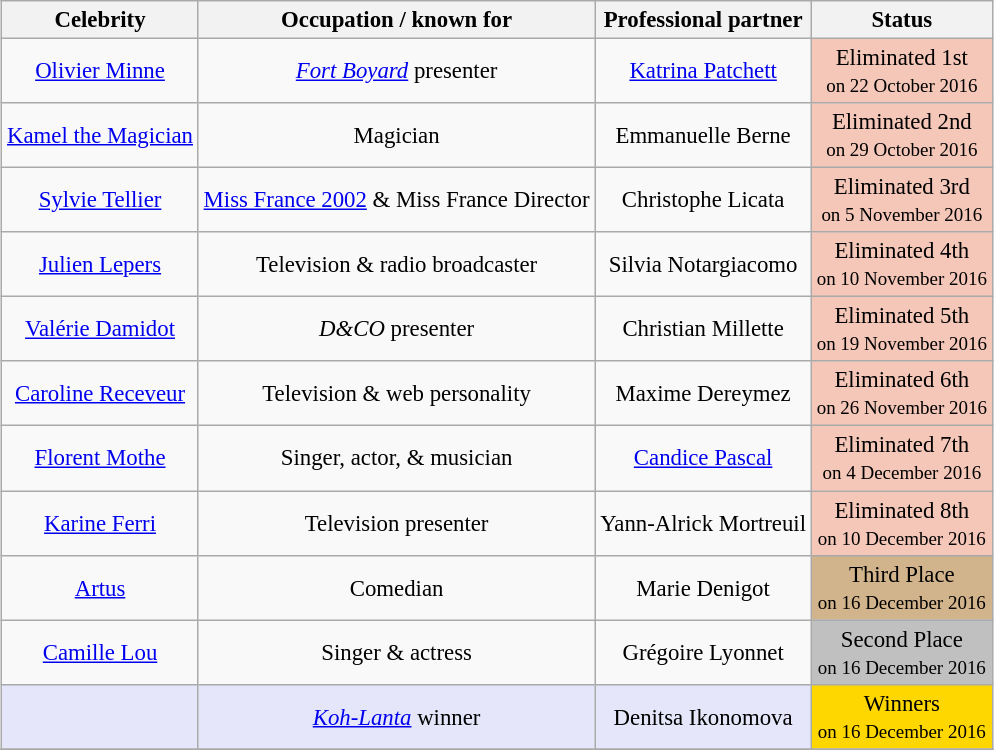<table class="wikitable sortable" style="margin:auto; text-align:center; font-size:95%;">
<tr>
<th>Celebrity</th>
<th>Occupation / known for</th>
<th>Professional partner</th>
<th>Status</th>
</tr>
<tr>
<td><a href='#'>Olivier Minne</a></td>
<td><em><a href='#'>Fort Boyard</a></em> presenter</td>
<td><a href='#'>Katrina Patchett</a></td>
<td bgcolor=#f4c7b8>Eliminated 1st <br> <small> on 22 October 2016</small></td>
</tr>
<tr>
<td><a href='#'>Kamel the Magician</a></td>
<td>Magician</td>
<td>Emmanuelle Berne</td>
<td bgcolor=#f4c7b8>Eliminated 2nd <br> <small> on 29 October 2016</small></td>
</tr>
<tr>
<td><a href='#'>Sylvie Tellier</a></td>
<td><a href='#'>Miss France 2002</a> & Miss France Director</td>
<td>Christophe Licata</td>
<td bgcolor=#f4c7b8>Eliminated 3rd <br> <small> on 5 November 2016</small></td>
</tr>
<tr>
<td><a href='#'>Julien Lepers</a></td>
<td>Television & radio broadcaster</td>
<td>Silvia Notargiacomo</td>
<td bgcolor=#f4c7b8>Eliminated 4th <br> <small> on 10 November 2016</small></td>
</tr>
<tr>
<td><a href='#'>Valérie Damidot</a></td>
<td><em>D&CO</em> presenter</td>
<td>Christian Millette</td>
<td bgcolor=#f4c7b8>Eliminated 5th <br> <small> on 19 November 2016</small></td>
</tr>
<tr>
<td><a href='#'>Caroline Receveur</a></td>
<td>Television & web personality</td>
<td>Maxime Dereymez</td>
<td bgcolor=#f4c7b8>Eliminated 6th <br> <small> on 26 November 2016</small></td>
</tr>
<tr>
<td><a href='#'>Florent Mothe</a></td>
<td>Singer, actor, & musician</td>
<td><a href='#'>Candice Pascal</a></td>
<td bgcolor=#f4c7b8>Eliminated 7th <br> <small> on 4 December 2016</small></td>
</tr>
<tr>
<td><a href='#'>Karine Ferri</a></td>
<td>Television presenter</td>
<td>Yann-Alrick Mortreuil <br><em></em></td>
<td bgcolor=#f4c7b8>Eliminated 8th <br> <small> on 10 December 2016</small></td>
</tr>
<tr>
<td><a href='#'>Artus</a></td>
<td>Comedian</td>
<td>Marie Denigot</td>
<td style="background:tan;">Third Place  <br> <small> on 16 December 2016</small></td>
</tr>
<tr>
<td><a href='#'>Camille Lou</a></td>
<td>Singer & actress</td>
<td>Grégoire Lyonnet</td>
<td style="background:silver;">Second Place  <br> <small> on 16 December 2016</small></td>
</tr>
<tr>
<td style="background:lavender;"></td>
<td style="background:lavender;"><em><a href='#'>Koh-Lanta</a></em> winner</td>
<td style="background:lavender;">Denitsa Ikonomova</td>
<td style="background:gold;">Winners  <br> <small> on 16 December 2016</small></td>
</tr>
<tr>
</tr>
</table>
